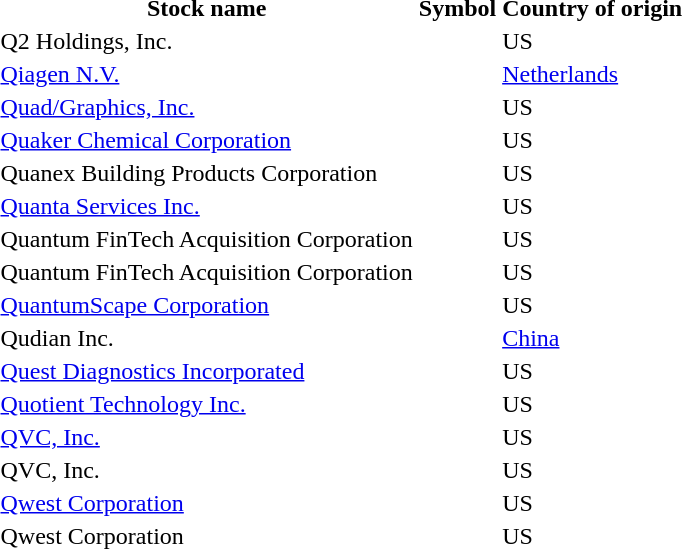<table style="background:transparent;">
<tr>
<th>Stock name</th>
<th>Symbol</th>
<th>Country of origin</th>
</tr>
<tr --->
<td>Q2 Holdings, Inc.</td>
<td></td>
<td>US</td>
</tr>
<tr --->
<td><a href='#'>Qiagen N.V.</a></td>
<td></td>
<td><a href='#'>Netherlands</a></td>
</tr>
<tr --->
<td><a href='#'>Quad/Graphics, Inc.</a></td>
<td></td>
<td>US</td>
</tr>
<tr --->
<td><a href='#'>Quaker Chemical Corporation</a></td>
<td></td>
<td>US</td>
</tr>
<tr --->
<td>Quanex Building Products Corporation</td>
<td></td>
<td>US</td>
</tr>
<tr --->
<td><a href='#'>Quanta Services Inc.</a></td>
<td></td>
<td>US</td>
</tr>
<tr --->
<td>Quantum FinTech Acquisition Corporation</td>
<td></td>
<td>US</td>
</tr>
<tr --->
<td>Quantum FinTech Acquisition Corporation</td>
<td></td>
<td>US</td>
</tr>
<tr --->
<td><a href='#'>QuantumScape Corporation</a></td>
<td></td>
<td>US</td>
</tr>
<tr --->
<td>Qudian Inc.</td>
<td></td>
<td><a href='#'>China</a></td>
</tr>
<tr --->
<td><a href='#'>Quest Diagnostics Incorporated</a></td>
<td></td>
<td>US</td>
</tr>
<tr --->
<td><a href='#'>Quotient Technology Inc.</a></td>
<td></td>
<td>US</td>
</tr>
<tr --->
<td><a href='#'>QVC, Inc.</a></td>
<td></td>
<td>US</td>
</tr>
<tr --->
<td>QVC, Inc.</td>
<td></td>
<td>US</td>
</tr>
<tr --->
<td><a href='#'>Qwest Corporation</a></td>
<td></td>
<td>US</td>
</tr>
<tr --->
<td>Qwest Corporation</td>
<td></td>
<td>US</td>
</tr>
<tr --->
</tr>
</table>
